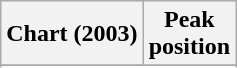<table class="wikitable sortable plainrowheaders" style="text-align:center">
<tr>
<th scope="col">Chart (2003)</th>
<th scope="col">Peak<br>position</th>
</tr>
<tr>
</tr>
<tr>
</tr>
<tr>
</tr>
<tr>
</tr>
<tr>
</tr>
<tr>
</tr>
<tr>
</tr>
<tr>
</tr>
<tr>
</tr>
<tr>
</tr>
<tr>
</tr>
</table>
